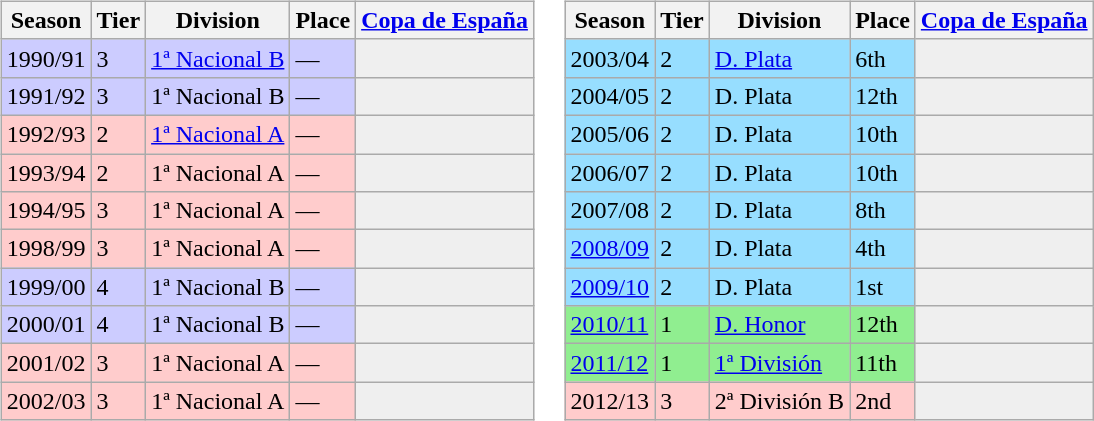<table>
<tr>
<td valign="top" width=0%><br><table class="wikitable">
<tr style="background:#f0f6fa;">
<th><strong>Season</strong></th>
<th><strong>Tier</strong></th>
<th><strong>Division</strong></th>
<th><strong>Place</strong></th>
<th><strong><a href='#'>Copa de España</a></strong></th>
</tr>
<tr>
<td style="background:#ccccff;">1990/91</td>
<td style="background:#ccccff;">3</td>
<td style="background:#ccccff;"><a href='#'>1ª Nacional B</a></td>
<td style="background:#ccccff;">—</td>
<th style="background:#efefef;"></th>
</tr>
<tr>
<td style="background:#ccccff;">1991/92</td>
<td style="background:#ccccff;">3</td>
<td style="background:#ccccff;">1ª Nacional B</td>
<td style="background:#ccccff;">—</td>
<th style="background:#efefef;"></th>
</tr>
<tr>
<td style="background:#FFCCCC;">1992/93</td>
<td style="background:#FFCCCC;">2</td>
<td style="background:#FFCCCC;"><a href='#'>1ª Nacional A</a></td>
<td style="background:#FFCCCC;">—</td>
<th style="background:#efefef;"></th>
</tr>
<tr>
<td style="background:#FFCCCC;">1993/94</td>
<td style="background:#FFCCCC;">2</td>
<td style="background:#FFCCCC;">1ª Nacional A</td>
<td style="background:#FFCCCC;">—</td>
<th style="background:#efefef;"></th>
</tr>
<tr>
<td style="background:#FFCCCC;">1994/95</td>
<td style="background:#FFCCCC;">3</td>
<td style="background:#FFCCCC;">1ª Nacional A</td>
<td style="background:#FFCCCC;">—</td>
<th style="background:#efefef;"></th>
</tr>
<tr>
<td style="background:#FFCCCC;">1998/99</td>
<td style="background:#FFCCCC;">3</td>
<td style="background:#FFCCCC;">1ª Nacional A</td>
<td style="background:#FFCCCC;">—</td>
<th style="background:#efefef;"></th>
</tr>
<tr>
<td style="background:#ccccff;">1999/00</td>
<td style="background:#ccccff;">4</td>
<td style="background:#ccccff;">1ª Nacional B</td>
<td style="background:#ccccff;">—</td>
<th style="background:#efefef;"></th>
</tr>
<tr>
<td style="background:#ccccff;">2000/01</td>
<td style="background:#ccccff;">4</td>
<td style="background:#ccccff;">1ª Nacional B</td>
<td style="background:#ccccff;">—</td>
<th style="background:#efefef;"></th>
</tr>
<tr>
<td style="background:#FFCCCC;">2001/02</td>
<td style="background:#FFCCCC;">3</td>
<td style="background:#FFCCCC;">1ª Nacional A</td>
<td style="background:#FFCCCC;">—</td>
<th style="background:#efefef;"></th>
</tr>
<tr>
<td style="background:#FFCCCC;">2002/03</td>
<td style="background:#FFCCCC;">3</td>
<td style="background:#FFCCCC;">1ª Nacional A</td>
<td style="background:#FFCCCC;">—</td>
<th style="background:#efefef;"></th>
</tr>
</table>
</td>
<td valign="top" width=0%><br><table class="wikitable">
<tr style="background:#f0f6fa;">
<th><strong>Season</strong></th>
<th><strong>Tier</strong></th>
<th><strong>Division</strong></th>
<th><strong>Place</strong></th>
<th><strong><a href='#'>Copa de España</a></strong></th>
</tr>
<tr>
<td style="background:#97DEFF;">2003/04</td>
<td style="background:#97DEFF;">2</td>
<td style="background:#97DEFF;"><a href='#'>D. Plata</a></td>
<td style="background:#97DEFF;">6th</td>
<th style="background:#efefef;"></th>
</tr>
<tr>
<td style="background:#97DEFF;">2004/05</td>
<td style="background:#97DEFF;">2</td>
<td style="background:#97DEFF;">D. Plata</td>
<td style="background:#97DEFF;">12th</td>
<th style="background:#efefef;"></th>
</tr>
<tr>
<td style="background:#97DEFF;">2005/06</td>
<td style="background:#97DEFF;">2</td>
<td style="background:#97DEFF;">D. Plata</td>
<td style="background:#97DEFF;">10th</td>
<th style="background:#efefef;"></th>
</tr>
<tr>
<td style="background:#97DEFF;">2006/07</td>
<td style="background:#97DEFF;">2</td>
<td style="background:#97DEFF;">D. Plata</td>
<td style="background:#97DEFF;">10th</td>
<th style="background:#efefef;"></th>
</tr>
<tr>
<td style="background:#97DEFF;">2007/08</td>
<td style="background:#97DEFF;">2</td>
<td style="background:#97DEFF;">D. Plata</td>
<td style="background:#97DEFF;">8th</td>
<th style="background:#efefef;"></th>
</tr>
<tr>
<td style="background:#97DEFF;"><a href='#'>2008/09</a></td>
<td style="background:#97DEFF;">2</td>
<td style="background:#97DEFF;">D. Plata</td>
<td style="background:#97DEFF;">4th</td>
<th style="background:#efefef;"></th>
</tr>
<tr>
<td style="background:#97DEFF;"><a href='#'>2009/10</a></td>
<td style="background:#97DEFF;">2</td>
<td style="background:#97DEFF;">D. Plata</td>
<td style="background:#97DEFF;">1st</td>
<th style="background:#efefef;"></th>
</tr>
<tr>
<td style="background:#90EE90;"><a href='#'>2010/11</a></td>
<td style="background:#90EE90;">1</td>
<td style="background:#90EE90;"><a href='#'>D. Honor</a></td>
<td style="background:#90EE90;">12th</td>
<th style="background:#efefef;"></th>
</tr>
<tr>
<td style="background:#90EE90;"><a href='#'>2011/12</a></td>
<td style="background:#90EE90;">1</td>
<td style="background:#90EE90;"><a href='#'>1ª División</a></td>
<td style="background:#90EE90;">11th</td>
<th style="background:#efefef;"></th>
</tr>
<tr>
<td style="background:#FFCCCC;">2012/13</td>
<td style="background:#FFCCCC;">3</td>
<td style="background:#FFCCCC;">2ª División B</td>
<td style="background:#FFCCCC;">2nd</td>
<th style="background:#efefef;"></th>
</tr>
</table>
</td>
</tr>
</table>
